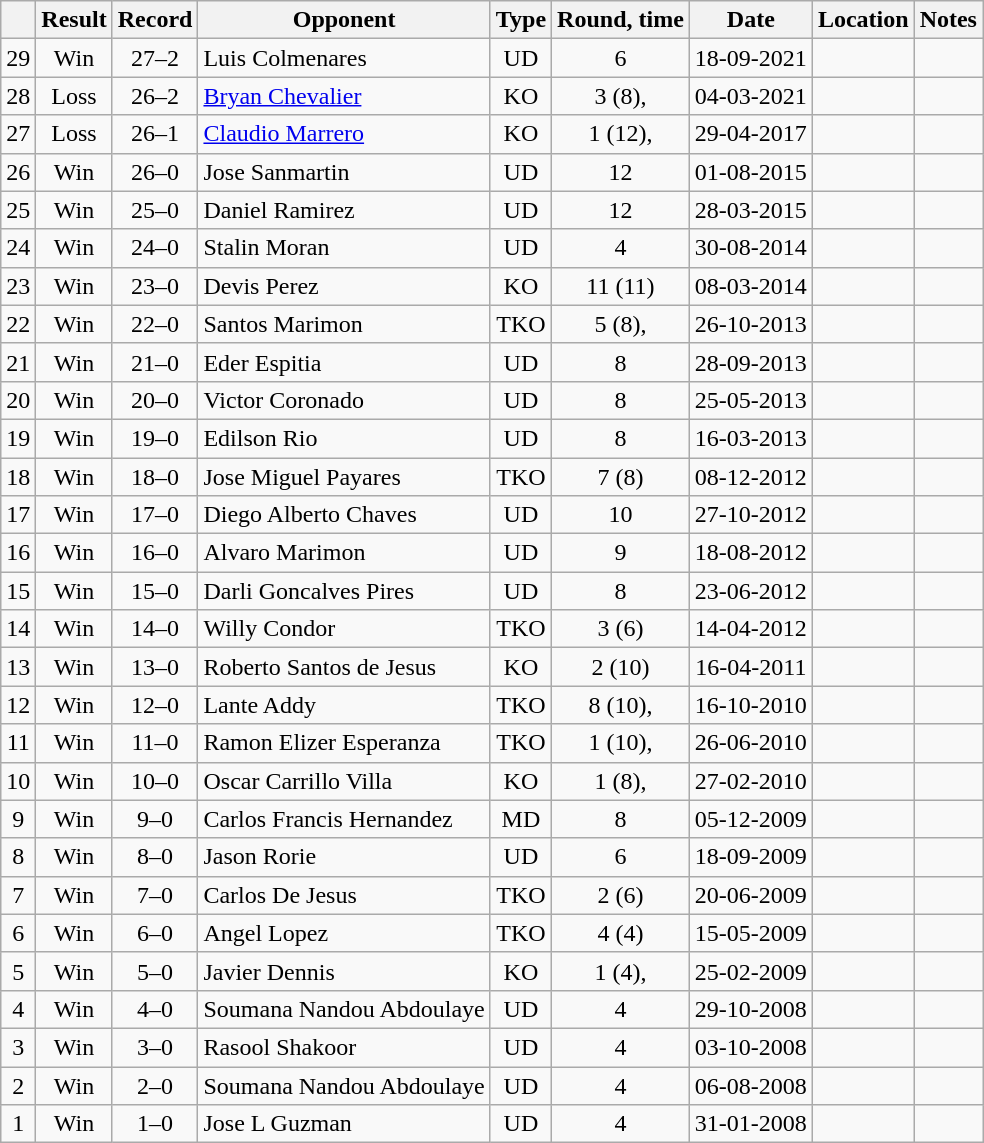<table class=wikitable style=text-align:center>
<tr>
<th></th>
<th>Result</th>
<th>Record</th>
<th>Opponent</th>
<th>Type</th>
<th>Round, time</th>
<th>Date</th>
<th>Location</th>
<th>Notes</th>
</tr>
<tr>
<td>29</td>
<td>Win</td>
<td>27–2</td>
<td align=left>Luis Colmenares</td>
<td>UD</td>
<td>6</td>
<td>18-09-2021</td>
<td align=left></td>
<td align=left></td>
</tr>
<tr>
<td>28</td>
<td>Loss</td>
<td>26–2</td>
<td align=left><a href='#'>Bryan Chevalier</a></td>
<td>KO</td>
<td>3 (8), </td>
<td>04-03-2021</td>
<td align=left></td>
<td align=left></td>
</tr>
<tr>
<td>27</td>
<td>Loss</td>
<td>26–1</td>
<td align=left><a href='#'>Claudio Marrero</a></td>
<td>KO</td>
<td>1 (12), </td>
<td>29-04-2017</td>
<td align=left></td>
<td align=left></td>
</tr>
<tr>
<td>26</td>
<td>Win</td>
<td>26–0</td>
<td align=left>Jose Sanmartin</td>
<td>UD</td>
<td>12</td>
<td>01-08-2015</td>
<td align=left></td>
<td align=left></td>
</tr>
<tr>
<td>25</td>
<td>Win</td>
<td>25–0</td>
<td align=left>Daniel Ramirez</td>
<td>UD</td>
<td>12</td>
<td>28-03-2015</td>
<td align=left></td>
<td align=left></td>
</tr>
<tr>
<td>24</td>
<td>Win</td>
<td>24–0</td>
<td align=left>Stalin Moran</td>
<td>UD</td>
<td>4</td>
<td>30-08-2014</td>
<td align=left></td>
<td align=left></td>
</tr>
<tr>
<td>23</td>
<td>Win</td>
<td>23–0</td>
<td align=left>Devis Perez</td>
<td>KO</td>
<td>11 (11)</td>
<td>08-03-2014</td>
<td align=left></td>
<td align=left></td>
</tr>
<tr>
<td>22</td>
<td>Win</td>
<td>22–0</td>
<td align=left>Santos Marimon</td>
<td>TKO</td>
<td>5 (8), </td>
<td>26-10-2013</td>
<td align=left></td>
<td align=left></td>
</tr>
<tr>
<td>21</td>
<td>Win</td>
<td>21–0</td>
<td align=left>Eder Espitia</td>
<td>UD</td>
<td>8</td>
<td>28-09-2013</td>
<td align=left></td>
<td align=left></td>
</tr>
<tr>
<td>20</td>
<td>Win</td>
<td>20–0</td>
<td align=left>Victor Coronado</td>
<td>UD</td>
<td>8</td>
<td>25-05-2013</td>
<td align=left></td>
<td align=left></td>
</tr>
<tr>
<td>19</td>
<td>Win</td>
<td>19–0</td>
<td align=left>Edilson Rio</td>
<td>UD</td>
<td>8</td>
<td>16-03-2013</td>
<td align=left></td>
<td align=left></td>
</tr>
<tr>
<td>18</td>
<td>Win</td>
<td>18–0</td>
<td align=left>Jose Miguel Payares</td>
<td>TKO</td>
<td>7 (8)</td>
<td>08-12-2012</td>
<td align=left></td>
<td align=left></td>
</tr>
<tr>
<td>17</td>
<td>Win</td>
<td>17–0</td>
<td align=left>Diego Alberto Chaves</td>
<td>UD</td>
<td>10</td>
<td>27-10-2012</td>
<td align=left></td>
<td align=left></td>
</tr>
<tr>
<td>16</td>
<td>Win</td>
<td>16–0</td>
<td align=left>Alvaro Marimon</td>
<td>UD</td>
<td>9</td>
<td>18-08-2012</td>
<td align=left></td>
<td align=left></td>
</tr>
<tr>
<td>15</td>
<td>Win</td>
<td>15–0</td>
<td align=left>Darli Goncalves Pires</td>
<td>UD</td>
<td>8</td>
<td>23-06-2012</td>
<td align=left></td>
<td align=left></td>
</tr>
<tr>
<td>14</td>
<td>Win</td>
<td>14–0</td>
<td align=left>Willy Condor</td>
<td>TKO</td>
<td>3 (6)</td>
<td>14-04-2012</td>
<td align=left></td>
<td align=left></td>
</tr>
<tr>
<td>13</td>
<td>Win</td>
<td>13–0</td>
<td align=left>Roberto Santos de Jesus</td>
<td>KO</td>
<td>2 (10)</td>
<td>16-04-2011</td>
<td align=left></td>
<td align=left></td>
</tr>
<tr>
<td>12</td>
<td>Win</td>
<td>12–0</td>
<td align=left>Lante Addy</td>
<td>TKO</td>
<td>8 (10), </td>
<td>16-10-2010</td>
<td align=left></td>
<td align=left></td>
</tr>
<tr>
<td>11</td>
<td>Win</td>
<td>11–0</td>
<td align=left>Ramon Elizer Esperanza</td>
<td>TKO</td>
<td>1 (10), </td>
<td>26-06-2010</td>
<td align=left></td>
<td align=left></td>
</tr>
<tr>
<td>10</td>
<td>Win</td>
<td>10–0</td>
<td align=left>Oscar Carrillo Villa</td>
<td>KO</td>
<td>1 (8), </td>
<td>27-02-2010</td>
<td align=left></td>
<td align=left></td>
</tr>
<tr>
<td>9</td>
<td>Win</td>
<td>9–0</td>
<td align=left>Carlos Francis Hernandez</td>
<td>MD</td>
<td>8</td>
<td>05-12-2009</td>
<td align=left></td>
<td align=left></td>
</tr>
<tr>
<td>8</td>
<td>Win</td>
<td>8–0</td>
<td align=left>Jason Rorie</td>
<td>UD</td>
<td>6</td>
<td>18-09-2009</td>
<td align=left></td>
<td align=left></td>
</tr>
<tr>
<td>7</td>
<td>Win</td>
<td>7–0</td>
<td align=left>Carlos De Jesus</td>
<td>TKO</td>
<td>2 (6)</td>
<td>20-06-2009</td>
<td align=left></td>
<td align=left></td>
</tr>
<tr>
<td>6</td>
<td>Win</td>
<td>6–0</td>
<td align=left>Angel Lopez</td>
<td>TKO</td>
<td>4 (4)</td>
<td>15-05-2009</td>
<td align=left></td>
<td align=left></td>
</tr>
<tr>
<td>5</td>
<td>Win</td>
<td>5–0</td>
<td align=left>Javier Dennis</td>
<td>KO</td>
<td>1 (4), </td>
<td>25-02-2009</td>
<td align=left></td>
<td align=left></td>
</tr>
<tr>
<td>4</td>
<td>Win</td>
<td>4–0</td>
<td align=left>Soumana Nandou Abdoulaye</td>
<td>UD</td>
<td>4</td>
<td>29-10-2008</td>
<td align=left></td>
<td align=left></td>
</tr>
<tr>
<td>3</td>
<td>Win</td>
<td>3–0</td>
<td align=left>Rasool Shakoor</td>
<td>UD</td>
<td>4</td>
<td>03-10-2008</td>
<td align=left></td>
<td align=left></td>
</tr>
<tr>
<td>2</td>
<td>Win</td>
<td>2–0</td>
<td align=left>Soumana Nandou Abdoulaye</td>
<td>UD</td>
<td>4</td>
<td>06-08-2008</td>
<td align=left></td>
<td align=left></td>
</tr>
<tr>
<td>1</td>
<td>Win</td>
<td>1–0</td>
<td align=left>Jose L Guzman</td>
<td>UD</td>
<td>4</td>
<td>31-01-2008</td>
<td align=left></td>
<td align=left></td>
</tr>
</table>
